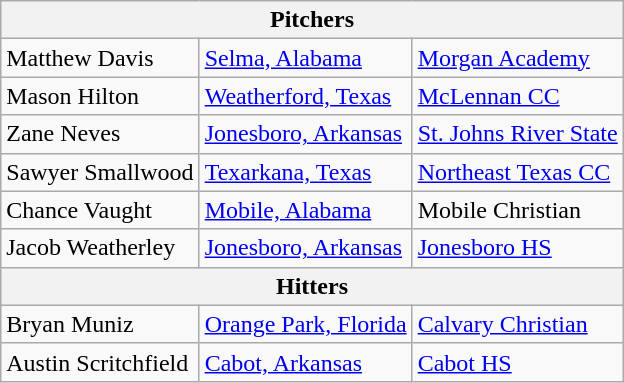<table class="wikitable">
<tr>
<th colspan=3>Pitchers</th>
</tr>
<tr>
<td>Matthew Davis</td>
<td><a href='#'>Selma, Alabama</a></td>
<td><a href='#'>Morgan Academy</a></td>
</tr>
<tr>
<td>Mason Hilton</td>
<td><a href='#'>Weatherford, Texas</a></td>
<td><a href='#'>McLennan CC</a></td>
</tr>
<tr>
<td>Zane Neves</td>
<td><a href='#'>Jonesboro, Arkansas</a></td>
<td><a href='#'>St. Johns River State</a></td>
</tr>
<tr>
<td>Sawyer Smallwood</td>
<td><a href='#'>Texarkana, Texas</a></td>
<td><a href='#'>Northeast Texas CC</a></td>
</tr>
<tr>
<td>Chance Vaught</td>
<td><a href='#'>Mobile, Alabama</a></td>
<td>Mobile Christian</td>
</tr>
<tr>
<td>Jacob Weatherley</td>
<td><a href='#'>Jonesboro, Arkansas</a></td>
<td><a href='#'>Jonesboro HS</a></td>
</tr>
<tr>
<th colspan=3>Hitters</th>
</tr>
<tr>
<td>Bryan Muniz</td>
<td><a href='#'>Orange Park, Florida</a></td>
<td><a href='#'>Calvary Christian</a></td>
</tr>
<tr>
<td>Austin Scritchfield</td>
<td><a href='#'>Cabot, Arkansas</a></td>
<td><a href='#'>Cabot HS</a></td>
</tr>
</table>
